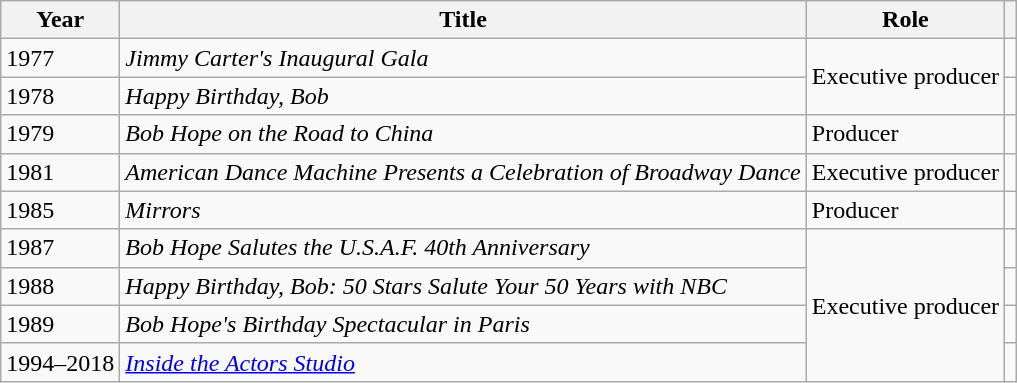<table class="wikitable sortable">
<tr>
<th>Year</th>
<th>Title</th>
<th>Role</th>
<th></th>
</tr>
<tr>
<td>1977</td>
<td><em>Jimmy Carter's Inaugural Gala</em></td>
<td rowspan="2">Executive producer</td>
<td></td>
</tr>
<tr>
<td>1978</td>
<td><em>Happy Birthday, Bob</em></td>
<td></td>
</tr>
<tr>
<td>1979</td>
<td><em>Bob Hope on the Road to China</em></td>
<td>Producer</td>
<td></td>
</tr>
<tr>
<td>1981</td>
<td><em>American Dance Machine Presents a Celebration of Broadway Dance</em></td>
<td>Executive producer</td>
<td></td>
</tr>
<tr>
<td>1985</td>
<td><em>Mirrors</em></td>
<td>Producer</td>
<td></td>
</tr>
<tr>
<td>1987</td>
<td><em>Bob Hope Salutes the U.S.A.F. 40th Anniversary</em></td>
<td rowspan="4">Executive producer</td>
<td></td>
</tr>
<tr>
<td>1988</td>
<td><em>Happy Birthday, Bob: 50 Stars Salute Your 50 Years with NBC</em></td>
<td></td>
</tr>
<tr>
<td>1989</td>
<td><em>Bob Hope's Birthday Spectacular in Paris</em></td>
<td></td>
</tr>
<tr>
<td>1994–2018</td>
<td><em><a href='#'>Inside the Actors Studio</a></em></td>
<td></td>
</tr>
</table>
